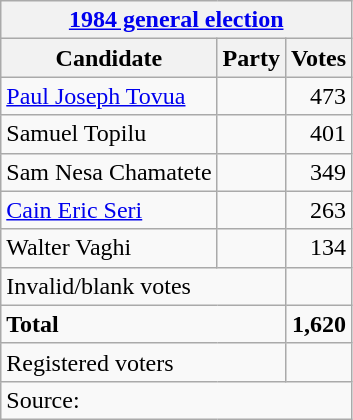<table class=wikitable style=text-align:left>
<tr>
<th colspan=3><a href='#'>1984 general election</a></th>
</tr>
<tr>
<th>Candidate</th>
<th>Party</th>
<th>Votes</th>
</tr>
<tr>
<td><a href='#'>Paul Joseph Tovua</a></td>
<td></td>
<td align=right>473</td>
</tr>
<tr>
<td>Samuel Topilu</td>
<td></td>
<td align=right>401</td>
</tr>
<tr>
<td>Sam Nesa Chamatete</td>
<td></td>
<td align=right>349</td>
</tr>
<tr>
<td><a href='#'>Cain Eric Seri</a></td>
<td></td>
<td align=right>263</td>
</tr>
<tr>
<td>Walter Vaghi</td>
<td></td>
<td align=right>134</td>
</tr>
<tr>
<td colspan=2>Invalid/blank votes</td>
<td></td>
</tr>
<tr>
<td colspan=2><strong>Total</strong></td>
<td align=right><strong>1,620</strong></td>
</tr>
<tr>
<td colspan=2>Registered voters</td>
<td align=right></td>
</tr>
<tr>
<td colspan=3>Source: </td>
</tr>
</table>
